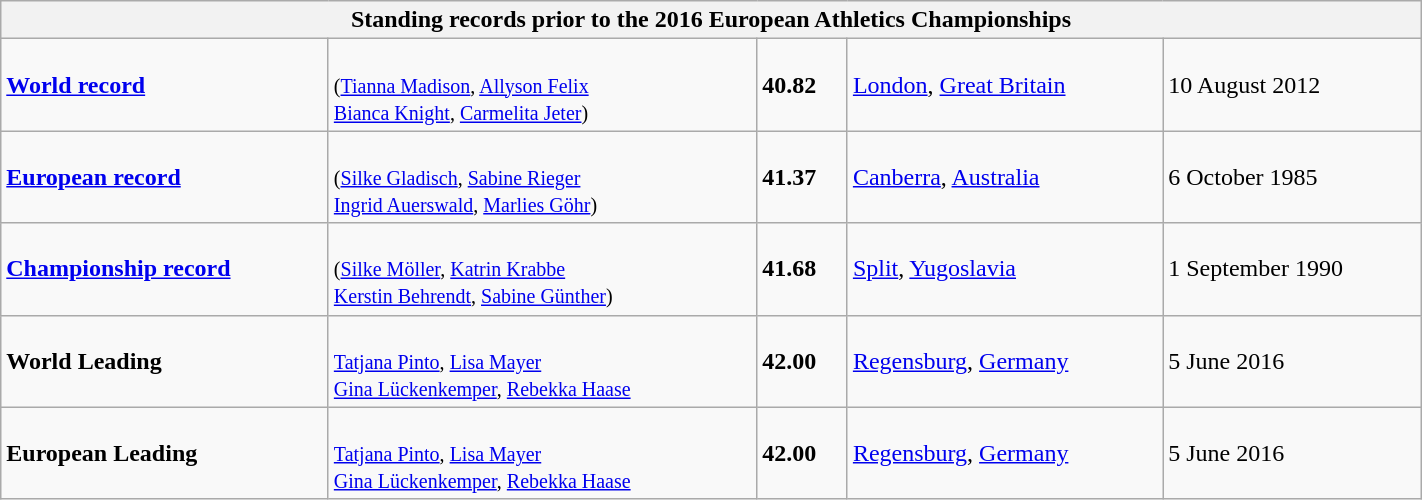<table class="wikitable" width=75%>
<tr>
<th colspan="5">Standing records prior to the 2016 European Athletics Championships</th>
</tr>
<tr>
<td><strong><a href='#'>World record</a></strong></td>
<td><br><small>(<a href='#'>Tianna Madison</a>, <a href='#'>Allyson Felix</a><br> <a href='#'>Bianca Knight</a>, <a href='#'>Carmelita Jeter</a>)</small></td>
<td><strong>40.82</strong></td>
<td><a href='#'>London</a>, <a href='#'>Great Britain</a></td>
<td>10 August 2012</td>
</tr>
<tr>
<td><strong><a href='#'>European record</a></strong></td>
<td><br><small>(<a href='#'>Silke Gladisch</a>, <a href='#'>Sabine Rieger</a><br> <a href='#'>Ingrid Auerswald</a>, <a href='#'>Marlies Göhr</a>)</small></td>
<td><strong>41.37</strong></td>
<td><a href='#'>Canberra</a>, <a href='#'>Australia</a></td>
<td>6 October 1985</td>
</tr>
<tr>
<td><strong><a href='#'>Championship record</a></strong></td>
<td><br><small>(<a href='#'>Silke Möller</a>, <a href='#'>Katrin Krabbe</a><br> <a href='#'>Kerstin Behrendt</a>, <a href='#'>Sabine Günther</a>)</small></td>
<td><strong>41.68</strong></td>
<td><a href='#'>Split</a>, <a href='#'>Yugoslavia</a></td>
<td>1 September 1990</td>
</tr>
<tr>
<td><strong>World Leading</strong></td>
<td><br><small><a href='#'>Tatjana Pinto</a>, <a href='#'>Lisa Mayer</a><br><a href='#'>Gina Lückenkemper</a>, <a href='#'>Rebekka Haase</a></small></td>
<td><strong>42.00</strong></td>
<td><a href='#'>Regensburg</a>, <a href='#'>Germany</a></td>
<td>5 June 2016</td>
</tr>
<tr>
<td><strong>European Leading</strong></td>
<td><br><small><a href='#'>Tatjana Pinto</a>, <a href='#'>Lisa Mayer</a><br><a href='#'>Gina Lückenkemper</a>, <a href='#'>Rebekka Haase</a></small></td>
<td><strong>42.00</strong></td>
<td><a href='#'>Regensburg</a>, <a href='#'>Germany</a></td>
<td>5 June 2016</td>
</tr>
</table>
